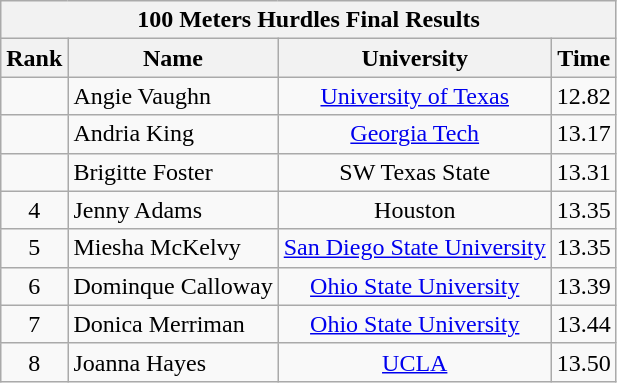<table class="wikitable sortable" style="text-align:center">
<tr>
<th colspan="4">100 Meters Hurdles Final Results</th>
</tr>
<tr>
<th>Rank</th>
<th>Name</th>
<th>University</th>
<th>Time</th>
</tr>
<tr>
<td></td>
<td align=left>Angie Vaughn</td>
<td><a href='#'>University of Texas</a></td>
<td>12.82</td>
</tr>
<tr>
<td></td>
<td align=left>Andria King</td>
<td><a href='#'>Georgia Tech</a></td>
<td>13.17</td>
</tr>
<tr>
<td></td>
<td align=left>Brigitte Foster</td>
<td>SW Texas State</td>
<td>13.31</td>
</tr>
<tr>
<td>4</td>
<td align=left>Jenny Adams</td>
<td>Houston</td>
<td>13.35</td>
</tr>
<tr>
<td>5</td>
<td align=left>Miesha McKelvy</td>
<td><a href='#'>San Diego State University</a></td>
<td>13.35</td>
</tr>
<tr>
<td>6</td>
<td align=left>Dominque Calloway</td>
<td><a href='#'>Ohio State University</a></td>
<td>13.39</td>
</tr>
<tr>
<td>7</td>
<td align=left>Donica Merriman</td>
<td><a href='#'>Ohio State University</a></td>
<td>13.44</td>
</tr>
<tr>
<td>8</td>
<td align=left>Joanna Hayes</td>
<td><a href='#'>UCLA</a></td>
<td>13.50</td>
</tr>
</table>
